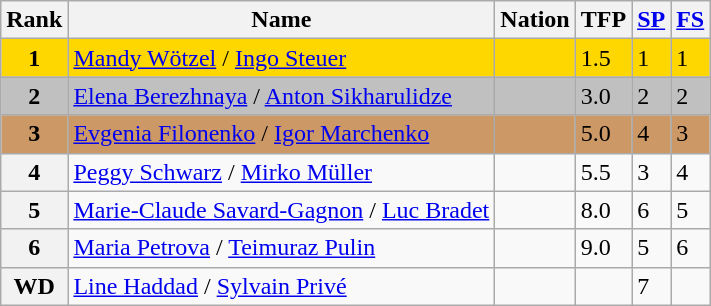<table class="wikitable sortable">
<tr>
<th>Rank</th>
<th>Name</th>
<th>Nation</th>
<th>TFP</th>
<th><a href='#'>SP</a></th>
<th><a href='#'>FS</a></th>
</tr>
<tr bgcolor="gold">
<td align="center"><strong>1</strong></td>
<td><a href='#'>Mandy Wötzel</a> / <a href='#'>Ingo Steuer</a></td>
<td></td>
<td>1.5</td>
<td>1</td>
<td>1</td>
</tr>
<tr bgcolor="silver">
<td align="center"><strong>2</strong></td>
<td><a href='#'>Elena Berezhnaya</a> / <a href='#'>Anton Sikharulidze</a></td>
<td></td>
<td>3.0</td>
<td>2</td>
<td>2</td>
</tr>
<tr bgcolor="cc9966">
<td align="center"><strong>3</strong></td>
<td><a href='#'>Evgenia Filonenko</a> / <a href='#'>Igor Marchenko</a></td>
<td></td>
<td>5.0</td>
<td>4</td>
<td>3</td>
</tr>
<tr>
<th>4</th>
<td><a href='#'>Peggy Schwarz</a> / <a href='#'>Mirko Müller</a></td>
<td></td>
<td>5.5</td>
<td>3</td>
<td>4</td>
</tr>
<tr>
<th>5</th>
<td><a href='#'>Marie-Claude Savard-Gagnon</a> / <a href='#'>Luc Bradet</a></td>
<td></td>
<td>8.0</td>
<td>6</td>
<td>5</td>
</tr>
<tr>
<th>6</th>
<td><a href='#'>Maria Petrova</a> / <a href='#'>Teimuraz Pulin</a></td>
<td></td>
<td>9.0</td>
<td>5</td>
<td>6</td>
</tr>
<tr>
<th>WD</th>
<td><a href='#'>Line Haddad</a> / <a href='#'>Sylvain Privé</a></td>
<td></td>
<td></td>
<td>7</td>
<td></td>
</tr>
</table>
